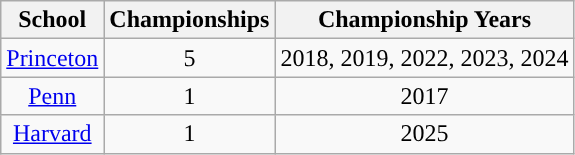<table class="wikitable sortable" style="text-align:center">
<tr>
<th width=px>School</th>
<th width=px>Championships</th>
<th width=px>Championship Years</th>
</tr>
<tr>
<td><a href='#'>Princeton</a></td>
<td>5</td>
<td>2018, 2019, 2022, 2023, 2024</td>
</tr>
<tr>
<td><a href='#'>Penn</a></td>
<td>1</td>
<td>2017</td>
</tr>
<tr>
<td><a href='#'>Harvard</a></td>
<td>1</td>
<td>2025</td>
</tr>
</table>
